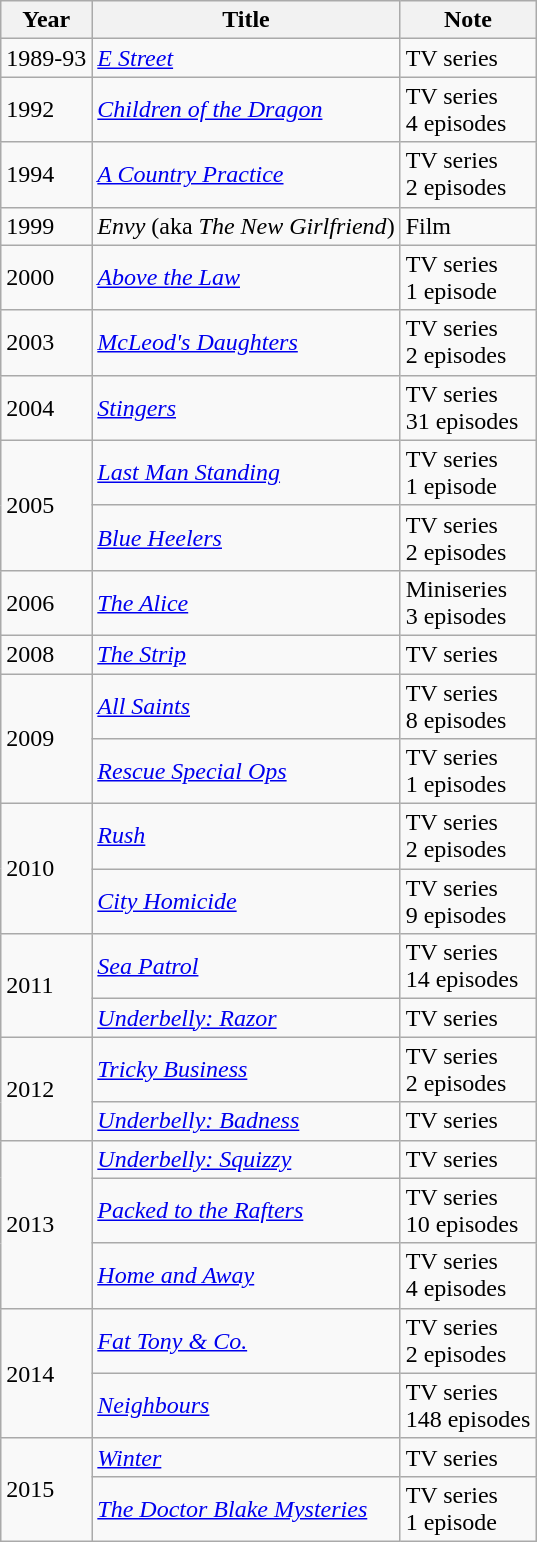<table class="wikitable sortable plainrowheaders">
<tr>
<th scope="col">Year</th>
<th scope="col">Title</th>
<th scope="col">Note</th>
</tr>
<tr>
<td>1989-93</td>
<td><em><a href='#'>E Street</a></em></td>
<td>TV series</td>
</tr>
<tr>
<td>1992</td>
<td><em><a href='#'>Children of the Dragon</a></em></td>
<td>TV series<br>4 episodes</td>
</tr>
<tr>
<td>1994</td>
<td><em><a href='#'>A Country Practice</a></em></td>
<td>TV series<br>2 episodes</td>
</tr>
<tr>
<td>1999</td>
<td><em>Envy</em> (aka <em>The New Girlfriend</em>)</td>
<td>Film</td>
</tr>
<tr>
<td>2000</td>
<td><em><a href='#'>Above the Law</a></em></td>
<td>TV series<br>1 episode</td>
</tr>
<tr>
<td>2003</td>
<td><em><a href='#'>McLeod's Daughters</a></em></td>
<td>TV series<br>2 episodes</td>
</tr>
<tr>
<td>2004</td>
<td><em><a href='#'>Stingers</a></em></td>
<td>TV series<br>31 episodes</td>
</tr>
<tr>
<td rowspan=2>2005</td>
<td><em><a href='#'>Last Man Standing</a></em></td>
<td>TV series<br>1 episode</td>
</tr>
<tr>
<td><em><a href='#'>Blue Heelers</a></em></td>
<td>TV series<br>2 episodes</td>
</tr>
<tr>
<td>2006</td>
<td><em><a href='#'>The Alice</a></em></td>
<td>Miniseries<br>3 episodes</td>
</tr>
<tr>
<td>2008</td>
<td><em><a href='#'>The Strip</a></em></td>
<td>TV series</td>
</tr>
<tr>
<td rowspan=2>2009</td>
<td><em><a href='#'>All Saints</a></em></td>
<td>TV series<br>8 episodes</td>
</tr>
<tr>
<td><em><a href='#'>Rescue Special Ops</a></em></td>
<td>TV series<br>1 episodes</td>
</tr>
<tr>
<td rowspan=2>2010</td>
<td><em><a href='#'>Rush</a></em></td>
<td>TV series<br>2 episodes</td>
</tr>
<tr>
<td><em><a href='#'>City Homicide</a></em></td>
<td>TV series<br>9 episodes</td>
</tr>
<tr>
<td rowspan=2>2011</td>
<td><em><a href='#'>Sea Patrol</a></em></td>
<td>TV series<br>14 episodes</td>
</tr>
<tr>
<td><em><a href='#'>Underbelly: Razor</a></em></td>
<td>TV series</td>
</tr>
<tr>
<td rowspan=2>2012</td>
<td><em><a href='#'>Tricky Business</a></em></td>
<td>TV series<br>2 episodes</td>
</tr>
<tr>
<td><em><a href='#'>Underbelly: Badness</a></em></td>
<td>TV series</td>
</tr>
<tr>
<td rowspan=3>2013</td>
<td><em><a href='#'>Underbelly: Squizzy</a></em></td>
<td>TV series</td>
</tr>
<tr>
<td><em><a href='#'>Packed to the Rafters</a></em></td>
<td>TV series<br>10 episodes</td>
</tr>
<tr>
<td><em><a href='#'>Home and Away</a></em></td>
<td>TV series<br>4 episodes</td>
</tr>
<tr>
<td rowspan=2>2014</td>
<td><em><a href='#'>Fat Tony & Co.</a></em></td>
<td>TV series<br>2 episodes</td>
</tr>
<tr>
<td><em><a href='#'>Neighbours</a></em></td>
<td>TV series<br>148 episodes</td>
</tr>
<tr>
<td rowspan=2>2015</td>
<td><em><a href='#'>Winter</a></em></td>
<td>TV series</td>
</tr>
<tr>
<td><em><a href='#'>The Doctor Blake Mysteries</a></em></td>
<td>TV series<br>1 episode</td>
</tr>
</table>
